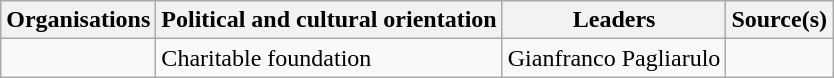<table class="wikitable">
<tr>
<th>Organisations</th>
<th>Political and cultural orientation</th>
<th>Leaders</th>
<th>Source(s)</th>
</tr>
<tr>
<td></td>
<td>Charitable foundation</td>
<td>Gianfranco Pagliarulo</td>
<td></td>
</tr>
</table>
